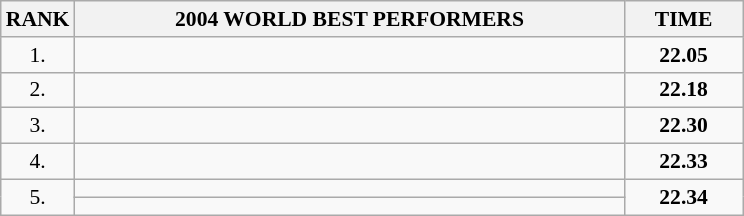<table class="wikitable" style="border-collapse: collapse; font-size: 90%;">
<tr>
<th>RANK</th>
<th align="center" style="width: 25em">2004 WORLD BEST PERFORMERS</th>
<th align="center" style="width: 5em">TIME</th>
</tr>
<tr>
<td align="center">1.</td>
<td></td>
<td align="center"><strong>22.05</strong></td>
</tr>
<tr>
<td align="center">2.</td>
<td></td>
<td align="center"><strong>22.18</strong></td>
</tr>
<tr>
<td align="center">3.</td>
<td></td>
<td align="center"><strong>22.30</strong></td>
</tr>
<tr>
<td align="center">4.</td>
<td></td>
<td align="center"><strong>22.33</strong></td>
</tr>
<tr>
<td rowspan=2 align="center">5.</td>
<td></td>
<td rowspan=2 align="center"><strong>22.34</strong></td>
</tr>
<tr>
<td></td>
</tr>
</table>
